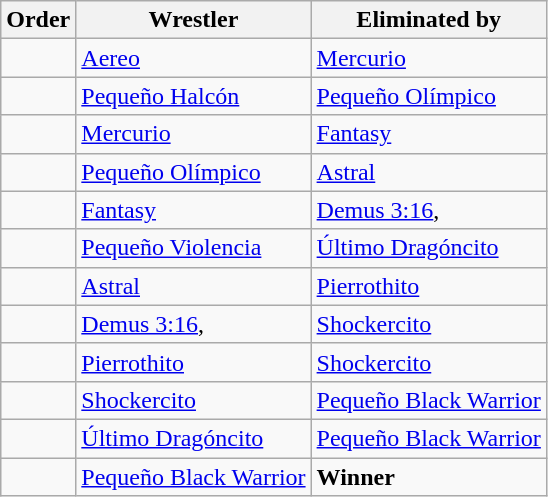<table class="wikitable sortable">
<tr>
<th>Order</th>
<th>Wrestler</th>
<th>Eliminated by</th>
</tr>
<tr>
<td></td>
<td><a href='#'>Aereo</a></td>
<td><a href='#'>Mercurio</a></td>
</tr>
<tr>
<td></td>
<td><a href='#'>Pequeño Halcón</a></td>
<td><a href='#'>Pequeño Olímpico</a></td>
</tr>
<tr>
<td></td>
<td><a href='#'>Mercurio</a></td>
<td><a href='#'>Fantasy</a></td>
</tr>
<tr>
<td></td>
<td><a href='#'>Pequeño Olímpico</a></td>
<td><a href='#'>Astral</a></td>
</tr>
<tr>
<td></td>
<td><a href='#'>Fantasy</a></td>
<td><a href='#'>Demus 3:16</a>,</td>
</tr>
<tr>
<td></td>
<td><a href='#'>Pequeño Violencia</a></td>
<td><a href='#'>Último Dragóncito</a></td>
</tr>
<tr>
<td></td>
<td><a href='#'>Astral</a></td>
<td><a href='#'>Pierrothito</a></td>
</tr>
<tr>
<td></td>
<td><a href='#'>Demus 3:16</a>,</td>
<td><a href='#'>Shockercito</a></td>
</tr>
<tr>
<td></td>
<td><a href='#'>Pierrothito</a></td>
<td><a href='#'>Shockercito</a></td>
</tr>
<tr>
<td></td>
<td><a href='#'>Shockercito</a></td>
<td><a href='#'>Pequeño Black Warrior</a></td>
</tr>
<tr>
<td></td>
<td><a href='#'>Último Dragóncito</a></td>
<td><a href='#'>Pequeño Black Warrior</a></td>
</tr>
<tr>
<td></td>
<td><a href='#'>Pequeño Black Warrior</a></td>
<td><strong>Winner</strong></td>
</tr>
</table>
